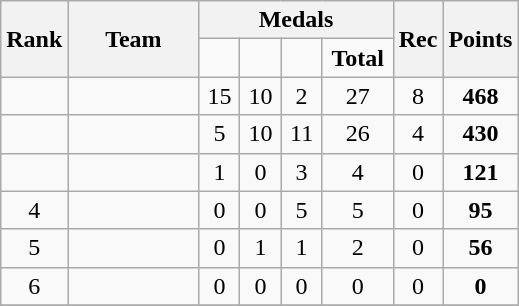<table class="wikitable">
<tr>
<th rowspan=2>Rank</th>
<th style="width:80px;" rowspan="2">Team</th>
<th colspan=4>Medals</th>
<th rowspan=2>Rec</th>
<th rowspan=2>Points</th>
</tr>
<tr style="text-align:center;">
<td style="width:20px; "></td>
<td style="width:20px; "></td>
<td style="width:20px; "></td>
<td style="width:40px; "><strong>Total</strong></td>
</tr>
<tr>
<td align=center></td>
<td></td>
<td align=center>15</td>
<td align=center>10</td>
<td align=center>2</td>
<td align=center>27</td>
<td align=center>8</td>
<td align=center><strong>468</strong></td>
</tr>
<tr>
<td align=center></td>
<td></td>
<td align=center>5</td>
<td align=center>10</td>
<td align=center>11</td>
<td align=center>26</td>
<td align=center>4</td>
<td align=center><strong>430</strong></td>
</tr>
<tr>
<td align=center></td>
<td></td>
<td align=center>1</td>
<td align=center>0</td>
<td align=center>3</td>
<td align=center>4</td>
<td align=center>0</td>
<td align=center><strong>121</strong></td>
</tr>
<tr>
<td align=center>4</td>
<td></td>
<td align=center>0</td>
<td align=center>0</td>
<td align=center>5</td>
<td align=center>5</td>
<td align=center>0</td>
<td align=center><strong>95</strong></td>
</tr>
<tr>
<td align=center>5</td>
<td></td>
<td align=center>0</td>
<td align=center>1</td>
<td align=center>1</td>
<td align=center>2</td>
<td align=center>0</td>
<td align=center><strong>56</strong></td>
</tr>
<tr>
<td align=center>6</td>
<td></td>
<td align=center>0</td>
<td align=center>0</td>
<td align=center>0</td>
<td align=center>0</td>
<td align=center>0</td>
<td align=center><strong>0</strong></td>
</tr>
<tr>
</tr>
</table>
